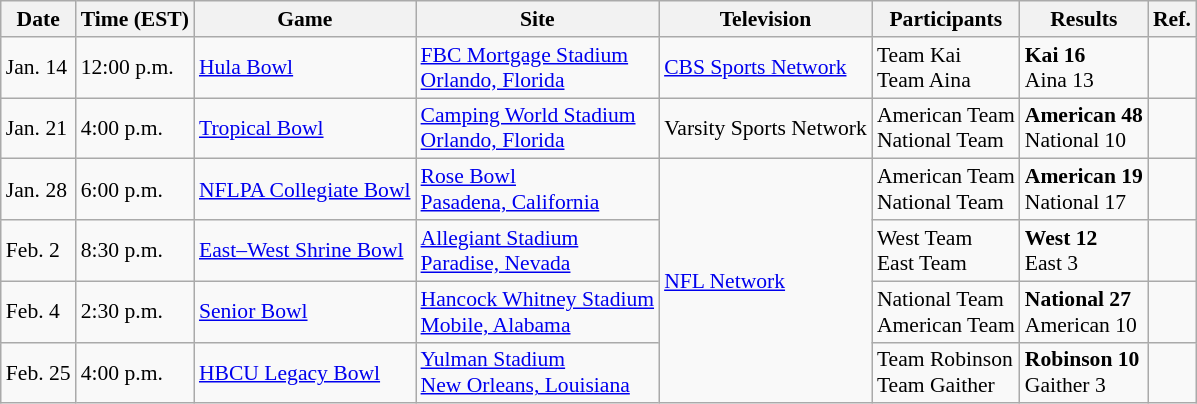<table class="wikitable" style="font-size:90%">
<tr>
<th>Date</th>
<th>Time (EST)</th>
<th>Game</th>
<th>Site</th>
<th>Television</th>
<th>Participants</th>
<th>Results</th>
<th>Ref.</th>
</tr>
<tr>
<td>Jan. 14</td>
<td>12:00 p.m.</td>
<td><a href='#'>Hula Bowl</a></td>
<td><a href='#'>FBC Mortgage Stadium</a><br><a href='#'>Orlando, Florida</a></td>
<td><a href='#'>CBS Sports Network</a></td>
<td>Team Kai<br>Team Aina</td>
<td><strong>Kai 16</strong><br>Aina 13</td>
<td></td>
</tr>
<tr>
<td>Jan. 21</td>
<td>4:00 p.m.</td>
<td><a href='#'>Tropical Bowl</a></td>
<td><a href='#'>Camping World Stadium</a><br><a href='#'>Orlando, Florida</a></td>
<td>Varsity Sports Network</td>
<td>American Team<br>National Team</td>
<td><strong>American 48</strong><br>National 10</td>
<td></td>
</tr>
<tr>
<td>Jan. 28</td>
<td>6:00 p.m.</td>
<td><a href='#'>NFLPA Collegiate Bowl</a></td>
<td><a href='#'>Rose Bowl</a><br><a href='#'>Pasadena, California</a></td>
<td rowspan=4><a href='#'>NFL Network</a></td>
<td>American Team<br>National Team</td>
<td><strong>American 19</strong><br>National 17</td>
<td></td>
</tr>
<tr>
<td>Feb. 2</td>
<td>8:30 p.m.</td>
<td><a href='#'>East–West Shrine Bowl</a></td>
<td><a href='#'>Allegiant Stadium</a><br><a href='#'>Paradise, Nevada</a></td>
<td>West Team<br>East Team</td>
<td><strong>West 12</strong><br>East 3</td>
<td></td>
</tr>
<tr>
<td>Feb. 4</td>
<td>2:30 p.m.</td>
<td><a href='#'>Senior Bowl</a></td>
<td><a href='#'>Hancock Whitney Stadium</a><br><a href='#'>Mobile, Alabama</a></td>
<td>National Team<br>American Team</td>
<td><strong>National 27</strong><br>American 10</td>
<td></td>
</tr>
<tr>
<td>Feb. 25</td>
<td>4:00 p.m.</td>
<td><a href='#'>HBCU Legacy Bowl</a></td>
<td><a href='#'>Yulman Stadium</a><br><a href='#'>New Orleans, Louisiana</a></td>
<td>Team Robinson<br>Team Gaither</td>
<td><strong>Robinson 10</strong><br>Gaither 3</td>
<td></td>
</tr>
</table>
